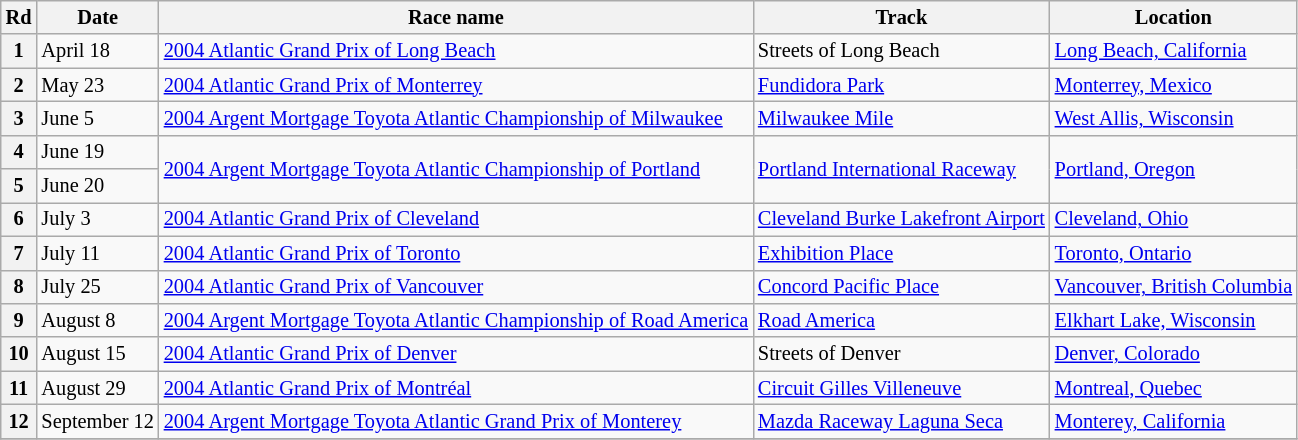<table class="wikitable" style="font-size: 85%;">
<tr>
<th>Rd</th>
<th>Date</th>
<th>Race name</th>
<th>Track</th>
<th>Location</th>
</tr>
<tr>
<th>1</th>
<td>April 18</td>
<td> <a href='#'>2004 Atlantic Grand Prix of Long Beach</a></td>
<td>Streets of Long Beach</td>
<td><a href='#'>Long Beach, California</a></td>
</tr>
<tr>
<th>2</th>
<td>May 23</td>
<td> <a href='#'>2004 Atlantic Grand Prix of Monterrey</a></td>
<td><a href='#'>Fundidora Park</a></td>
<td><a href='#'>Monterrey, Mexico</a></td>
</tr>
<tr>
<th>3</th>
<td>June 5</td>
<td> <a href='#'>2004 Argent Mortgage Toyota Atlantic Championship of Milwaukee</a></td>
<td><a href='#'>Milwaukee Mile</a></td>
<td><a href='#'>West Allis, Wisconsin</a></td>
</tr>
<tr>
<th>4</th>
<td>June 19</td>
<td rowspan="2"> <a href='#'>2004 Argent Mortgage Toyota Atlantic Championship of Portland</a></td>
<td rowspan="2"><a href='#'>Portland International Raceway</a></td>
<td rowspan="2"><a href='#'>Portland, Oregon</a></td>
</tr>
<tr>
<th>5</th>
<td>June 20</td>
</tr>
<tr>
<th>6</th>
<td>July 3</td>
<td> <a href='#'>2004 Atlantic Grand Prix of Cleveland</a></td>
<td><a href='#'>Cleveland Burke Lakefront Airport</a></td>
<td><a href='#'>Cleveland, Ohio</a></td>
</tr>
<tr>
<th>7</th>
<td>July 11</td>
<td> <a href='#'>2004 Atlantic Grand Prix of Toronto</a></td>
<td><a href='#'>Exhibition Place</a></td>
<td><a href='#'>Toronto, Ontario</a></td>
</tr>
<tr>
<th>8</th>
<td>July 25</td>
<td> <a href='#'>2004 Atlantic Grand Prix of Vancouver</a></td>
<td><a href='#'>Concord Pacific Place</a></td>
<td><a href='#'>Vancouver, British Columbia</a></td>
</tr>
<tr>
<th>9</th>
<td>August 8</td>
<td> <a href='#'>2004 Argent Mortgage Toyota Atlantic Championship of Road America</a></td>
<td><a href='#'>Road America</a></td>
<td><a href='#'>Elkhart Lake, Wisconsin</a></td>
</tr>
<tr>
<th>10</th>
<td>August 15</td>
<td> <a href='#'>2004 Atlantic Grand Prix of Denver</a></td>
<td>Streets of Denver</td>
<td><a href='#'>Denver, Colorado</a></td>
</tr>
<tr>
<th>11</th>
<td>August 29</td>
<td> <a href='#'>2004 Atlantic Grand Prix of Montréal</a></td>
<td><a href='#'>Circuit Gilles Villeneuve</a></td>
<td><a href='#'>Montreal, Quebec</a></td>
</tr>
<tr>
<th>12</th>
<td>September 12</td>
<td> <a href='#'>2004 Argent Mortgage Toyota Atlantic Grand Prix of Monterey</a></td>
<td><a href='#'>Mazda Raceway Laguna Seca</a></td>
<td><a href='#'>Monterey, California</a></td>
</tr>
<tr>
</tr>
</table>
